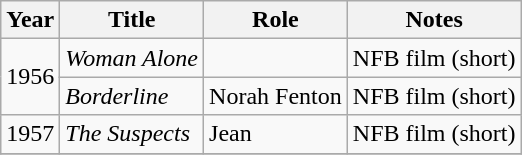<table class="wikitable">
<tr>
<th>Year</th>
<th>Title</th>
<th>Role</th>
<th>Notes</th>
</tr>
<tr>
<td rowspan="2">1956</td>
<td><em>Woman Alone</em></td>
<td></td>
<td>NFB film (short)</td>
</tr>
<tr>
<td><em>Borderline</em></td>
<td>Norah Fenton</td>
<td>NFB film (short)</td>
</tr>
<tr>
<td>1957</td>
<td><em>The Suspects</em></td>
<td>Jean</td>
<td>NFB film (short)</td>
</tr>
<tr>
</tr>
</table>
